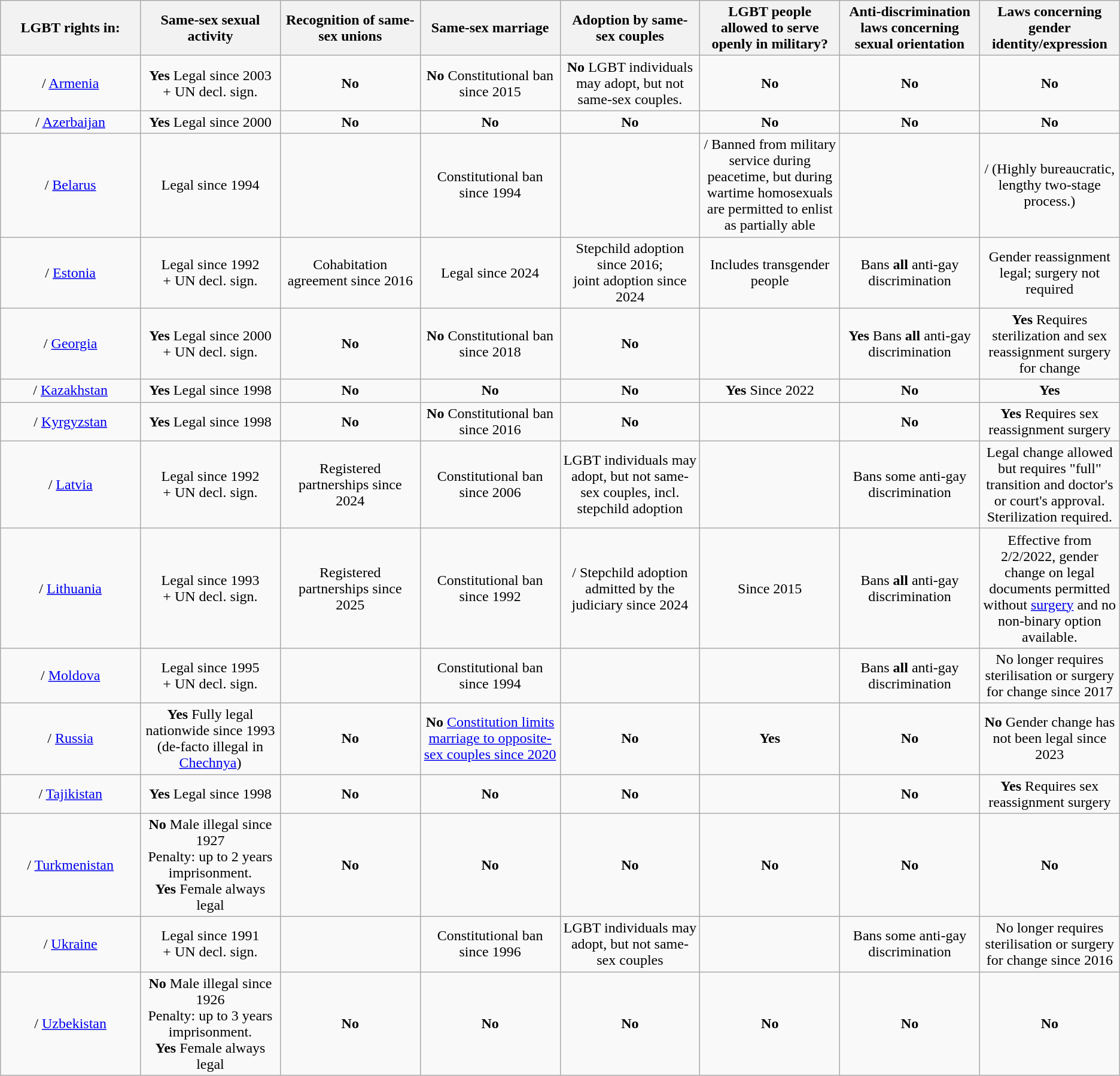<table class=wikitable style="text-align: center;">
<tr>
<th width="12.5%">LGBT rights in:</th>
<th width="12.5%">Same-sex sexual activity</th>
<th width="12.5%">Recognition of same-sex unions</th>
<th width="12.5%">Same-sex marriage</th>
<th width="12.5%">Adoption by same-sex couples</th>
<th width="12.5%">LGBT people allowed to serve openly in military?</th>
<th width="12.5%">Anti-discrimination laws concerning sexual orientation</th>
<th width="12.5%">Laws concerning gender identity/expression</th>
</tr>
<tr>
<td>/ <a href='#'>Armenia</a></td>
<td>  <strong>Yes</strong> Legal since 2003<br> + UN decl. sign.</td>
<td>  <strong>No</strong></td>
<td>  <strong>No</strong> Constitutional ban since 2015</td>
<td>  <strong>No</strong> LGBT individuals may adopt, but not same-sex couples.</td>
<td>  <strong>No</strong> </td>
<td>  <strong>No</strong></td>
<td>  <strong>No</strong></td>
</tr>
<tr>
<td>/ <a href='#'>Azerbaijan</a></td>
<td>  <strong>Yes</strong> Legal since 2000</td>
<td>  <strong>No</strong></td>
<td>  <strong>No</strong></td>
<td>  <strong>No</strong></td>
<td>  <strong>No</strong></td>
<td>  <strong>No</strong></td>
<td>  <strong>No</strong></td>
</tr>
<tr>
<td>/ <a href='#'>Belarus</a></td>
<td>  Legal since 1994</td>
<td> </td>
<td>  Constitutional ban since 1994</td>
<td> </td>
<td> / Banned from military service during peacetime, but during wartime homosexuals are permitted to enlist as partially able</td>
<td> </td>
<td> / (Highly bureaucratic, lengthy two-stage process.)</td>
</tr>
<tr>
<td>/ <a href='#'>Estonia</a></td>
<td>  Legal since 1992<br>+ UN decl. sign.</td>
<td>  Cohabitation agreement since 2016</td>
<td>  Legal since 2024</td>
<td>  Stepchild adoption since 2016;<br>joint adoption since 2024</td>
<td>  Includes transgender people</td>
<td>  Bans <strong>all</strong> anti-gay discrimination</td>
<td>  Gender reassignment legal; surgery not required</td>
</tr>
<tr>
<td>/ <a href='#'>Georgia</a></td>
<td>  <strong>Yes</strong> Legal since 2000<br> + UN decl. sign.</td>
<td>  <strong>No</strong></td>
<td>  <strong>No</strong> Constitutional ban since 2018</td>
<td>  <strong>No</strong></td>
<td> </td>
<td>  <strong>Yes</strong> Bans <strong>all</strong> anti-gay discrimination</td>
<td>  <strong>Yes</strong> Requires sterilization and sex reassignment surgery for change</td>
</tr>
<tr>
<td>/ <a href='#'>Kazakhstan</a></td>
<td>  <strong>Yes</strong> Legal since 1998</td>
<td>  <strong>No</strong></td>
<td>  <strong>No</strong></td>
<td>  <strong>No</strong></td>
<td>  <strong>Yes</strong> Since 2022</td>
<td>  <strong>No</strong></td>
<td>  <strong>Yes</strong></td>
</tr>
<tr>
<td>/ <a href='#'>Kyrgyzstan</a></td>
<td>  <strong>Yes</strong> Legal since 1998</td>
<td>  <strong>No</strong></td>
<td>  <strong>No</strong> Constitutional ban since 2016</td>
<td>  <strong>No</strong></td>
<td> </td>
<td>  <strong>No</strong></td>
<td>  <strong>Yes</strong> Requires sex reassignment surgery</td>
</tr>
<tr>
<td>/ <a href='#'>Latvia</a></td>
<td>  Legal since 1992<br>+ UN decl. sign.</td>
<td> Registered partnerships since 2024</td>
<td>  Constitutional ban since 2006</td>
<td>  LGBT individuals may adopt, but not same-sex couples, incl. stepchild adoption</td>
<td> </td>
<td>  Bans some anti-gay discrimination</td>
<td> Legal change allowed but requires "full" transition and doctor's or court's approval.  Sterilization required.</td>
</tr>
<tr>
<td>/ <a href='#'>Lithuania</a></td>
<td>  Legal since 1993<br>+ UN decl. sign.</td>
<td>  Registered partnerships since 2025 </td>
<td>  Constitutional ban since 1992</td>
<td> / Stepchild adoption admitted by the judiciary since 2024 </td>
<td> Since 2015</td>
<td>  Bans <strong>all</strong> anti-gay discrimination</td>
<td>  Effective from 2/2/2022, gender change on legal documents permitted without <a href='#'>surgery</a> and no non-binary option available.</td>
</tr>
<tr>
<td>/ <a href='#'>Moldova</a></td>
<td>  Legal since 1995<br>+ UN decl. sign.</td>
<td> </td>
<td>  Constitutional ban since 1994</td>
<td> </td>
<td> </td>
<td>  Bans <strong>all</strong> anti-gay discrimination</td>
<td>  No longer requires sterilisation or surgery for change since 2017</td>
</tr>
<tr>
<td>/ <a href='#'>Russia</a></td>
<td>  <strong>Yes</strong> Fully legal nationwide since 1993<br>(de-facto illegal in <a href='#'>Chechnya</a>)</td>
<td>  <strong>No</strong></td>
<td> <strong>No</strong> <a href='#'>Constitution limits marriage to opposite-sex couples since 2020</a></td>
<td>  <strong>No</strong></td>
<td>  <strong>Yes</strong></td>
<td>  <strong>No</strong></td>
<td>  <strong>No</strong> Gender change has not been legal since 2023</td>
</tr>
<tr>
<td>/ <a href='#'>Tajikistan</a></td>
<td>  <strong>Yes</strong> Legal since 1998</td>
<td>  <strong>No</strong></td>
<td>  <strong>No</strong></td>
<td>  <strong>No</strong></td>
<td>  </td>
<td>  <strong>No</strong></td>
<td>  <strong>Yes</strong> Requires sex reassignment surgery</td>
</tr>
<tr>
<td>/ <a href='#'>Turkmenistan</a></td>
<td>  <strong>No</strong> Male illegal since 1927 <br> Penalty: up to 2 years imprisonment.<br> <strong>Yes</strong> Female always legal</td>
<td>  <strong>No</strong></td>
<td>  <strong>No</strong></td>
<td>  <strong>No</strong></td>
<td>  <strong>No</strong></td>
<td>  <strong>No</strong></td>
<td>  <strong>No</strong></td>
</tr>
<tr>
<td>/ <a href='#'>Ukraine</a></td>
<td>  Legal since 1991<br>+ UN decl. sign.</td>
<td> </td>
<td>  Constitutional ban since 1996</td>
<td>  LGBT individuals may adopt, but not same-sex couples</td>
<td> </td>
<td>  Bans some anti-gay discrimination</td>
<td>  No longer requires sterilisation or surgery for change since 2016</td>
</tr>
<tr>
<td>/ <a href='#'>Uzbekistan</a></td>
<td>  <strong>No</strong> Male illegal since 1926 <br> Penalty: up to 3 years imprisonment.<br> <strong>Yes</strong> Female always legal</td>
<td>  <strong>No</strong></td>
<td>  <strong>No</strong></td>
<td>  <strong>No</strong></td>
<td>  <strong>No</strong></td>
<td>  <strong>No</strong></td>
<td>  <strong>No</strong></td>
</tr>
</table>
